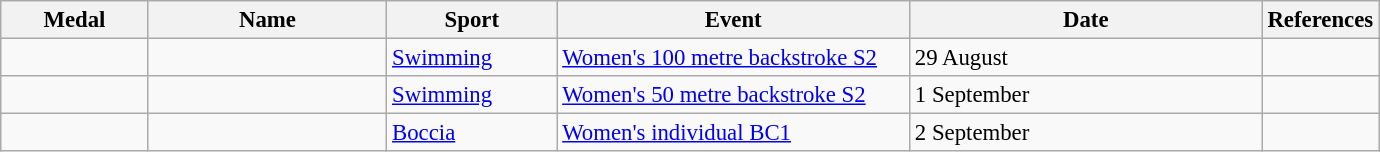<table class="wikitable sortable" style="font-size:95%">
<tr>
<th style="width:6em">Medal</th>
<th style="width:10em">Name</th>
<th style="width:7em">Sport</th>
<th style="width:15em">Event</th>
<th style="width:15em">Date</th>
<th>References</th>
</tr>
<tr>
<td></td>
<td></td>
<td><a href='#'>Swimming</a></td>
<td><a href='#'>Women's 100 metre backstroke S2</a></td>
<td>29 August</td>
<td></td>
</tr>
<tr>
<td></td>
<td></td>
<td><a href='#'>Swimming</a></td>
<td><a href='#'>Women's 50 metre backstroke S2</a></td>
<td>1 September</td>
<td></td>
</tr>
<tr>
<td></td>
<td></td>
<td><a href='#'>Boccia</a></td>
<td><a href='#'>Women's individual BC1</a></td>
<td>2 September</td>
<td></td>
</tr>
</table>
